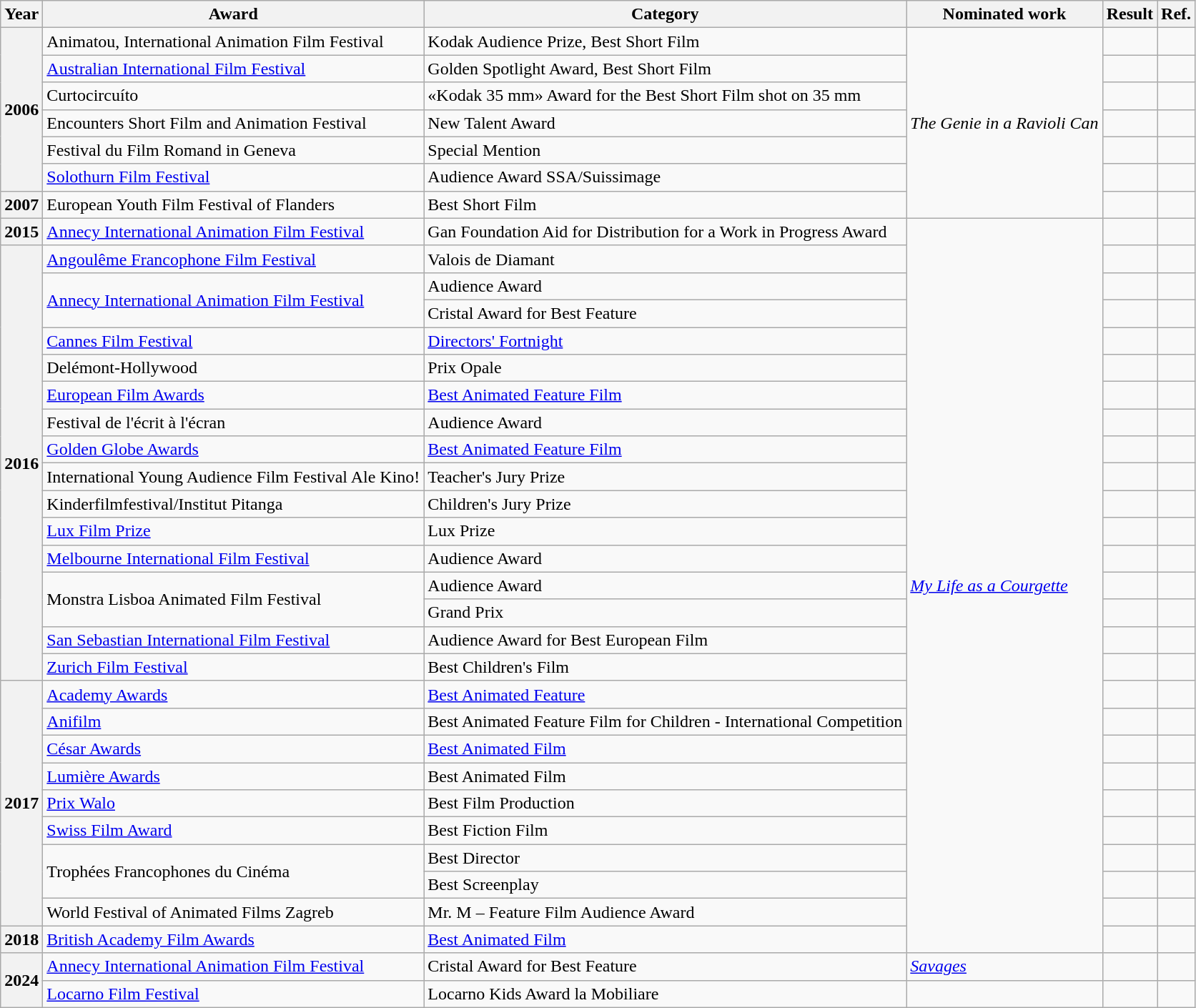<table class="wikitable sortable plainrowheaders">
<tr>
<th scope="col">Year</th>
<th scope="col">Award</th>
<th scope="col">Category</th>
<th scope="col">Nominated work</th>
<th scope="col">Result</th>
<th scope="col" class="unsortable">Ref.</th>
</tr>
<tr>
<th scope="row" rowspan="6">2006</th>
<td>Animatou, International Animation Film Festival</td>
<td>Kodak Audience Prize, Best Short Film</td>
<td rowspan="7"><em>The Genie in a Ravioli Can</em></td>
<td></td>
<td align="center"></td>
</tr>
<tr>
<td><a href='#'>Australian International Film Festival</a></td>
<td>Golden Spotlight Award, Best Short Film</td>
<td></td>
<td align="center"></td>
</tr>
<tr>
<td>Curtocircuíto</td>
<td>«Kodak 35 mm» Award for the Best Short Film shot on 35 mm</td>
<td></td>
<td align="center"></td>
</tr>
<tr>
<td>Encounters Short Film and Animation Festival</td>
<td>New Talent Award</td>
<td></td>
<td align="center"></td>
</tr>
<tr>
<td>Festival du Film Romand in Geneva</td>
<td>Special Mention</td>
<td></td>
<td align="center"></td>
</tr>
<tr>
<td><a href='#'>Solothurn Film Festival</a></td>
<td>Audience Award SSA/Suissimage</td>
<td></td>
<td align="center"></td>
</tr>
<tr>
<th scope="row">2007</th>
<td>European Youth Film Festival of Flanders</td>
<td>Best Short Film</td>
<td></td>
<td align="center"></td>
</tr>
<tr>
<th scope="row">2015</th>
<td><a href='#'>Annecy International Animation Film Festival</a></td>
<td>Gan Foundation Aid for Distribution for a Work in Progress Award</td>
<td rowspan="27"><em><a href='#'>My Life as a Courgette</a></em></td>
<td></td>
<td align="center"></td>
</tr>
<tr>
<th scope="row" rowspan="16">2016</th>
<td><a href='#'>Angoulême Francophone Film Festival</a></td>
<td>Valois de Diamant</td>
<td></td>
<td align="center"></td>
</tr>
<tr>
<td rowspan="2"><a href='#'>Annecy International Animation Film Festival</a></td>
<td>Audience Award</td>
<td></td>
<td align="center"></td>
</tr>
<tr>
<td>Cristal Award for Best Feature</td>
<td></td>
<td align="center"></td>
</tr>
<tr>
<td><a href='#'>Cannes Film Festival</a></td>
<td><a href='#'>Directors' Fortnight</a></td>
<td></td>
<td align="center"></td>
</tr>
<tr>
<td>Delémont-Hollywood</td>
<td>Prix Opale</td>
<td></td>
<td align="center"></td>
</tr>
<tr>
<td><a href='#'>European Film Awards</a></td>
<td><a href='#'>Best Animated Feature Film</a></td>
<td></td>
<td align="center"></td>
</tr>
<tr>
<td>Festival de l'écrit à l'écran</td>
<td>Audience Award</td>
<td></td>
<td align="center"></td>
</tr>
<tr>
<td><a href='#'>Golden Globe Awards</a></td>
<td><a href='#'>Best Animated Feature Film</a></td>
<td></td>
<td align="center"></td>
</tr>
<tr>
<td>International Young Audience Film Festival Ale Kino!</td>
<td>Teacher's Jury Prize</td>
<td></td>
<td align="center"></td>
</tr>
<tr>
<td>Kinderfilmfestival/Institut Pitanga</td>
<td>Children's Jury Prize</td>
<td></td>
<td align="center"></td>
</tr>
<tr>
<td><a href='#'>Lux Film Prize</a></td>
<td>Lux Prize</td>
<td></td>
<td align="center"></td>
</tr>
<tr>
<td><a href='#'>Melbourne International Film Festival</a></td>
<td>Audience Award</td>
<td></td>
<td align="center"></td>
</tr>
<tr>
<td rowspan="2">Monstra Lisboa Animated Film Festival</td>
<td>Audience Award</td>
<td></td>
<td align="center"></td>
</tr>
<tr>
<td>Grand Prix</td>
<td></td>
<td align="center"></td>
</tr>
<tr>
<td><a href='#'>San Sebastian International Film Festival</a></td>
<td>Audience Award for Best European Film</td>
<td></td>
<td align="center"></td>
</tr>
<tr>
<td><a href='#'>Zurich Film Festival</a></td>
<td>Best Children's Film</td>
<td></td>
<td align="center"></td>
</tr>
<tr>
<th scope="row" rowspan="9">2017</th>
<td><a href='#'>Academy Awards</a></td>
<td><a href='#'>Best Animated Feature</a></td>
<td></td>
<td align="center"></td>
</tr>
<tr>
<td><a href='#'>Anifilm</a></td>
<td>Best Animated Feature Film for Children - International Competition</td>
<td></td>
<td align="center"></td>
</tr>
<tr>
<td><a href='#'>César Awards</a></td>
<td><a href='#'>Best Animated Film</a></td>
<td></td>
<td align="center"></td>
</tr>
<tr>
<td><a href='#'>Lumière Awards</a></td>
<td>Best Animated Film</td>
<td></td>
<td align="center"></td>
</tr>
<tr>
<td><a href='#'>Prix Walo</a></td>
<td>Best Film Production</td>
<td></td>
<td align="center"></td>
</tr>
<tr>
<td><a href='#'>Swiss Film Award</a></td>
<td>Best Fiction Film</td>
<td></td>
<td align="center"></td>
</tr>
<tr>
<td rowspan="2">Trophées Francophones du Cinéma</td>
<td>Best Director</td>
<td></td>
<td align="center"></td>
</tr>
<tr>
<td>Best Screenplay</td>
<td></td>
<td align="center"></td>
</tr>
<tr>
<td>World Festival of Animated Films Zagreb</td>
<td>Mr. M – Feature Film Audience Award</td>
<td></td>
<td align="center"></td>
</tr>
<tr>
<th scope="row">2018</th>
<td><a href='#'>British Academy Film Awards</a></td>
<td><a href='#'>Best Animated Film</a></td>
<td></td>
<td align="center"></td>
</tr>
<tr>
<th scope="row" rowspan="2">2024</th>
<td><a href='#'>Annecy International Animation Film Festival</a></td>
<td>Cristal Award for Best Feature</td>
<td><em><a href='#'>Savages</a></em></td>
<td></td>
<td align="center"></td>
</tr>
<tr>
<td><a href='#'>Locarno Film Festival</a></td>
<td>Locarno Kids Award la Mobiliare</td>
<td></td>
<td></td>
<td align="center"></td>
</tr>
</table>
